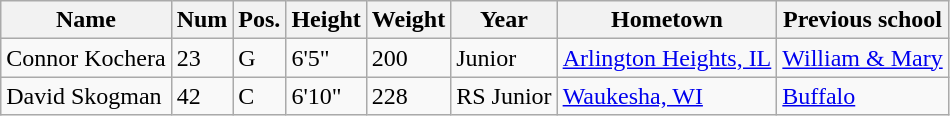<table class="wikitable sortable" border="1">
<tr>
<th>Name</th>
<th>Num</th>
<th>Pos.</th>
<th>Height</th>
<th>Weight</th>
<th>Year</th>
<th>Hometown</th>
<th class="unsortable">Previous school</th>
</tr>
<tr>
<td>Connor Kochera</td>
<td>23</td>
<td>G</td>
<td>6'5"</td>
<td>200</td>
<td>Junior</td>
<td><a href='#'>Arlington Heights, IL</a></td>
<td><a href='#'>William & Mary</a></td>
</tr>
<tr>
<td>David Skogman</td>
<td>42</td>
<td>C</td>
<td>6'10"</td>
<td>228</td>
<td>RS Junior</td>
<td><a href='#'>Waukesha, WI</a></td>
<td><a href='#'>Buffalo</a></td>
</tr>
</table>
